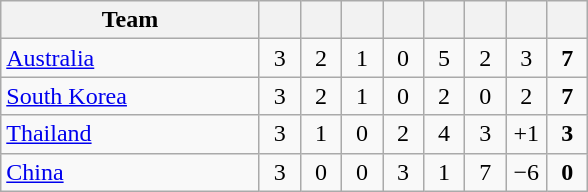<table class="wikitable" style="text-align: center;">
<tr>
<th width=165>Team</th>
<th width=20 abbr="Played"></th>
<th width=20 abbr="Won"></th>
<th width=20 abbr="Drawn"></th>
<th width=20 abbr="Lost"></th>
<th width=20 abbr="Goals for"></th>
<th width=20 abbr="Goals against"></th>
<th width=20 abbr="Goal difference"></th>
<th width=20 abbr="Points"></th>
</tr>
<tr>
<td align="left"> <a href='#'>Australia</a></td>
<td>3</td>
<td>2</td>
<td>1</td>
<td>0</td>
<td>5</td>
<td>2</td>
<td>3</td>
<td><strong>7</strong></td>
</tr>
<tr>
<td align="left"> <a href='#'>South Korea</a></td>
<td>3</td>
<td>2</td>
<td>1</td>
<td>0</td>
<td>2</td>
<td>0</td>
<td>2</td>
<td><strong>7</strong></td>
</tr>
<tr>
<td align="left"> <a href='#'>Thailand</a></td>
<td>3</td>
<td>1</td>
<td>0</td>
<td>2</td>
<td>4</td>
<td>3</td>
<td>+1</td>
<td><strong>3</strong></td>
</tr>
<tr>
<td align="left"> <a href='#'>China</a></td>
<td>3</td>
<td>0</td>
<td>0</td>
<td>3</td>
<td>1</td>
<td>7</td>
<td>−6</td>
<td><strong>0</strong></td>
</tr>
</table>
